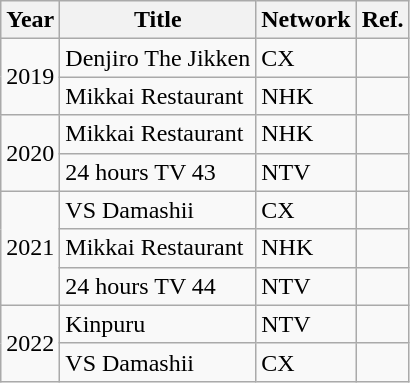<table class="wikitable">
<tr>
<th>Year</th>
<th>Title</th>
<th>Network</th>
<th>Ref.</th>
</tr>
<tr>
<td rowspan="2">2019</td>
<td>Denjiro The Jikken</td>
<td>CX</td>
<td></td>
</tr>
<tr>
<td>Mikkai Restaurant</td>
<td>NHK</td>
<td></td>
</tr>
<tr>
<td rowspan="2">2020</td>
<td>Mikkai Restaurant</td>
<td>NHK</td>
<td></td>
</tr>
<tr>
<td>24 hours TV 43</td>
<td>NTV</td>
<td></td>
</tr>
<tr>
<td rowspan="3">2021</td>
<td>VS Damashii</td>
<td>CX</td>
<td></td>
</tr>
<tr>
<td>Mikkai Restaurant</td>
<td>NHK</td>
<td></td>
</tr>
<tr>
<td>24 hours TV 44</td>
<td>NTV</td>
<td></td>
</tr>
<tr>
<td rowspan="2">2022</td>
<td>Kinpuru</td>
<td>NTV</td>
<td></td>
</tr>
<tr>
<td>VS Damashii</td>
<td>CX</td>
<td></td>
</tr>
</table>
